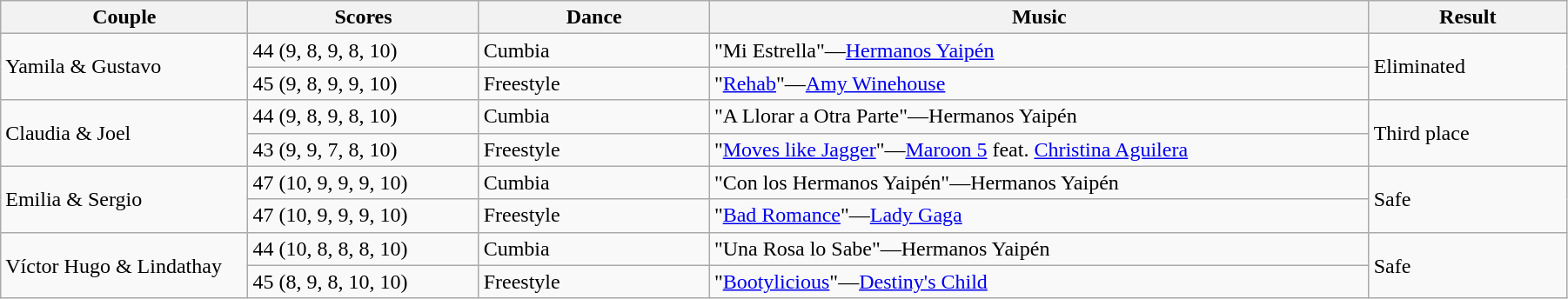<table class="wikitable sortable" style="width:95%; white-space:nowrap">
<tr>
<th style="width:15%;">Couple</th>
<th style="width:14%;">Scores</th>
<th style="width:14%;">Dance</th>
<th style="width:40%;">Music</th>
<th style="width:12%;">Result</th>
</tr>
<tr>
<td rowspan=2>Yamila & Gustavo</td>
<td>44 (9, 8, 9, 8, 10)</td>
<td>Cumbia</td>
<td>"Mi Estrella"—<a href='#'>Hermanos Yaipén</a></td>
<td rowspan=2>Eliminated</td>
</tr>
<tr>
<td>45 (9, 8, 9, 9, 10)</td>
<td>Freestyle</td>
<td>"<a href='#'>Rehab</a>"—<a href='#'>Amy Winehouse</a></td>
</tr>
<tr>
<td rowspan=2>Claudia & Joel</td>
<td>44 (9, 8, 9, 8, 10)</td>
<td>Cumbia</td>
<td>"A Llorar a Otra Parte"—Hermanos Yaipén</td>
<td rowspan=2>Third place</td>
</tr>
<tr>
<td>43 (9, 9, 7, 8, 10)</td>
<td>Freestyle</td>
<td>"<a href='#'>Moves like Jagger</a>"—<a href='#'>Maroon 5</a> feat. <a href='#'>Christina Aguilera</a></td>
</tr>
<tr>
<td rowspan=2>Emilia & Sergio</td>
<td>47 (10, 9, 9, 9, 10)</td>
<td>Cumbia</td>
<td>"Con los Hermanos Yaipén"—Hermanos Yaipén</td>
<td rowspan=2>Safe</td>
</tr>
<tr>
<td>47 (10, 9, 9, 9, 10)</td>
<td>Freestyle</td>
<td>"<a href='#'>Bad Romance</a>"—<a href='#'>Lady Gaga</a></td>
</tr>
<tr>
<td rowspan=2>Víctor Hugo & Lindathay</td>
<td>44 (10, 8, 8, 8, 10)</td>
<td>Cumbia</td>
<td>"Una Rosa lo Sabe"—Hermanos Yaipén</td>
<td rowspan=2>Safe</td>
</tr>
<tr>
<td>45 (8, 9, 8, 10, 10)</td>
<td>Freestyle</td>
<td>"<a href='#'>Bootylicious</a>"—<a href='#'>Destiny's Child</a></td>
</tr>
</table>
